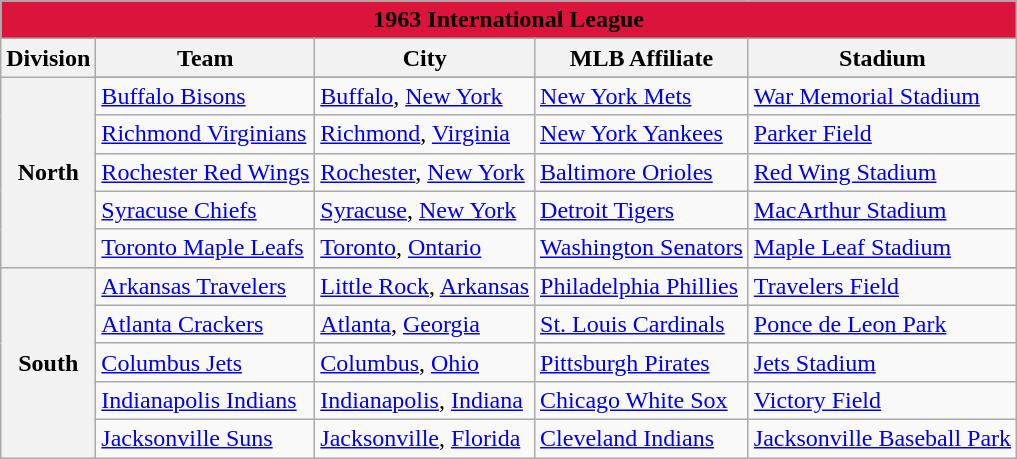<table class="wikitable" style="width:auto">
<tr>
<td bgcolor="#DC143C" align="center" colspan="7"><strong><span>1963 International League</span></strong></td>
</tr>
<tr>
<th>Division</th>
<th>Team</th>
<th>City</th>
<th>MLB Affiliate</th>
<th>Stadium</th>
</tr>
<tr>
<th rowspan="6">North</th>
</tr>
<tr>
<td><a href='#'>Buffalo Bisons</a></td>
<td><a href='#'>Buffalo</a>, <a href='#'>New York</a></td>
<td><a href='#'>New York Mets</a></td>
<td><a href='#'>War Memorial Stadium</a></td>
</tr>
<tr>
<td><a href='#'>Richmond Virginians</a></td>
<td><a href='#'>Richmond</a>, <a href='#'>Virginia</a></td>
<td><a href='#'>New York Yankees</a></td>
<td><a href='#'>Parker Field</a></td>
</tr>
<tr>
<td><a href='#'>Rochester Red Wings</a></td>
<td><a href='#'>Rochester</a>, <a href='#'>New York</a></td>
<td><a href='#'>Baltimore Orioles</a></td>
<td><a href='#'>Red Wing Stadium</a></td>
</tr>
<tr>
<td><a href='#'>Syracuse Chiefs</a></td>
<td><a href='#'>Syracuse</a>, <a href='#'>New York</a></td>
<td><a href='#'>Detroit Tigers</a></td>
<td><a href='#'>MacArthur Stadium</a></td>
</tr>
<tr>
<td><a href='#'>Toronto Maple Leafs</a></td>
<td><a href='#'>Toronto</a>, <a href='#'>Ontario</a></td>
<td><a href='#'>Washington Senators</a></td>
<td><a href='#'>Maple Leaf Stadium</a></td>
</tr>
<tr>
<th rowspan="6">South</th>
</tr>
<tr>
<td><a href='#'>Arkansas Travelers</a></td>
<td><a href='#'>Little Rock</a>, <a href='#'>Arkansas</a></td>
<td><a href='#'>Philadelphia Phillies</a></td>
<td><a href='#'>Travelers Field</a></td>
</tr>
<tr>
<td><a href='#'>Atlanta Crackers</a></td>
<td><a href='#'>Atlanta</a>, <a href='#'>Georgia</a></td>
<td><a href='#'>St. Louis Cardinals</a></td>
<td><a href='#'>Ponce de Leon Park</a></td>
</tr>
<tr>
<td><a href='#'>Columbus Jets</a></td>
<td><a href='#'>Columbus</a>, <a href='#'>Ohio</a></td>
<td><a href='#'>Pittsburgh Pirates</a></td>
<td><a href='#'>Jets Stadium</a></td>
</tr>
<tr>
<td><a href='#'>Indianapolis Indians</a></td>
<td><a href='#'>Indianapolis</a>, <a href='#'>Indiana</a></td>
<td><a href='#'>Chicago White Sox</a></td>
<td><a href='#'>Victory Field</a></td>
</tr>
<tr>
<td><a href='#'>Jacksonville Suns</a></td>
<td><a href='#'>Jacksonville</a>, <a href='#'>Florida</a></td>
<td><a href='#'>Cleveland Indians</a></td>
<td><a href='#'>Jacksonville Baseball Park</a></td>
</tr>
</table>
